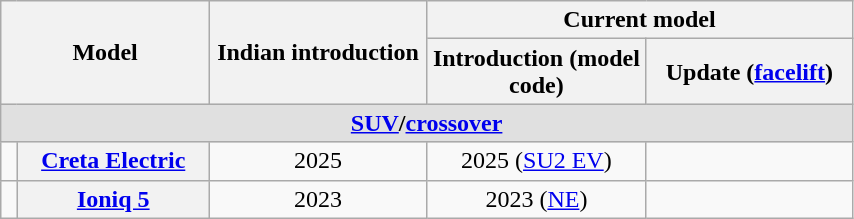<table class="wikitable" style="text-align: center; width: 45%">
<tr>
<th colspan="2" rowspan="2" width="15%">Model</th>
<th rowspan="2" width="15%">Indian introduction</th>
<th colspan="2">Current model</th>
</tr>
<tr>
<th width="15%">Introduction (model code)</th>
<th width="15%">Update (<a href='#'>facelift</a>)</th>
</tr>
<tr bgcolor="#e0e0e0">
<td colspan="5"><strong><a href='#'>SUV</a>/<a href='#'>crossover</a></strong></td>
</tr>
<tr>
<td></td>
<th><a href='#'>Creta Electric</a></th>
<td>2025</td>
<td>2025 (<a href='#'>SU2 EV</a>)</td>
<td></td>
</tr>
<tr>
<td></td>
<th><a href='#'>Ioniq 5</a></th>
<td>2023</td>
<td>2023 (<a href='#'>NE</a>)</td>
<td></td>
</tr>
</table>
